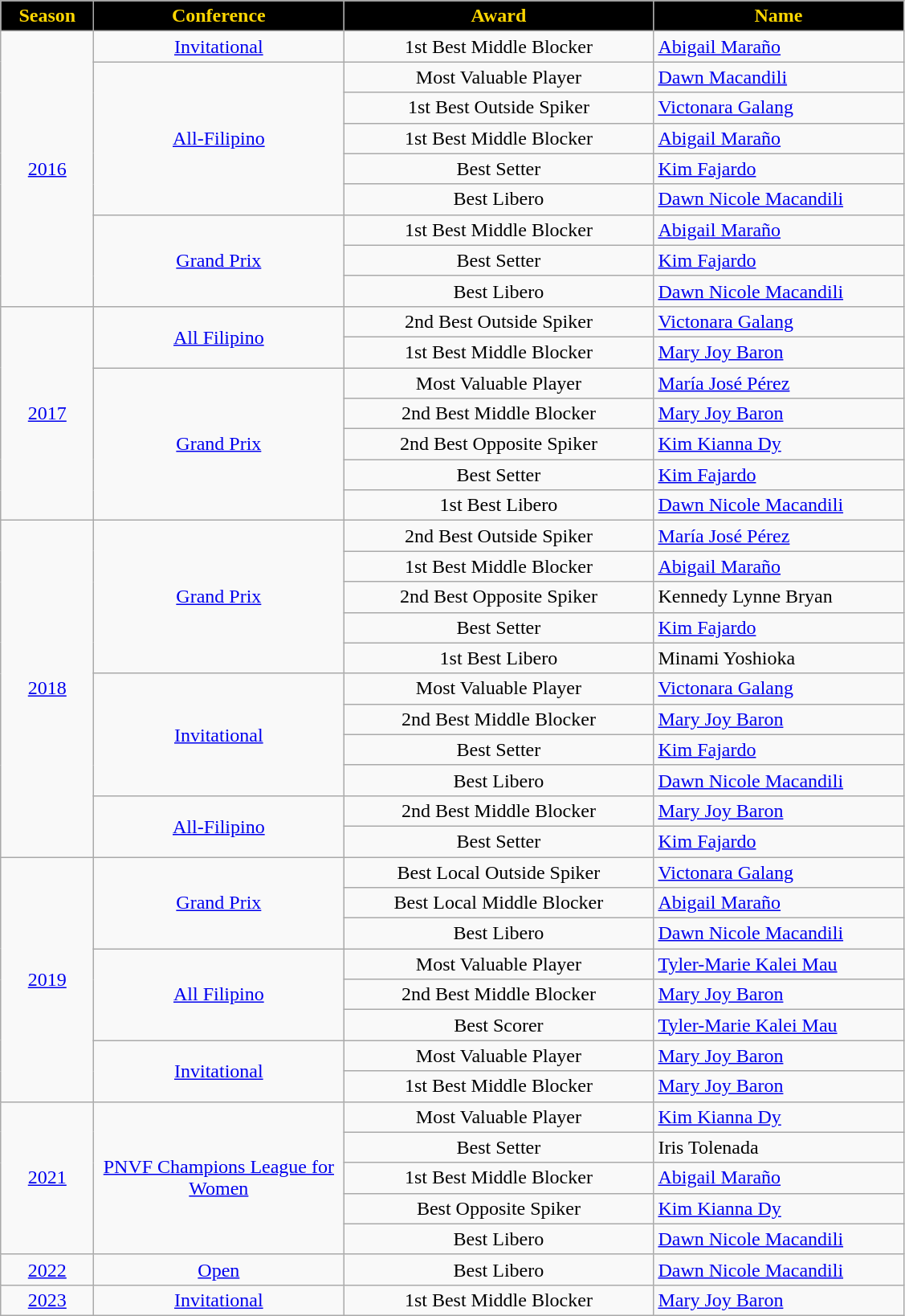<table class="wikitable">
<tr>
<th width=70px  style="background: #000000; color: gold; text-align: center"><strong>Season</strong></th>
<th width=200px style="background: #000000; color: gold; text-align: center"><strong>Conference</strong></th>
<th width=250px style="background: #000000; color: gold; text-align: center"><strong>Award</strong></th>
<th width=200px style="background: #000000; color: gold; text-align: center"><strong>Name</strong></th>
</tr>
<tr align=center>
<td rowspan=9><a href='#'>2016</a></td>
<td rowspan=1><a href='#'>Invitational</a></td>
<td>1st Best Middle Blocker</td>
<td align=left> <a href='#'>Abigail Maraño</a></td>
</tr>
<tr align=center>
<td rowspan=5><a href='#'>All-Filipino</a></td>
<td>Most Valuable Player</td>
<td align=left> <a href='#'>Dawn Macandili</a></td>
</tr>
<tr align=center>
<td>1st Best Outside Spiker</td>
<td align=left> <a href='#'>Victonara Galang</a></td>
</tr>
<tr align=center>
<td>1st Best Middle Blocker</td>
<td align=left> <a href='#'>Abigail Maraño</a></td>
</tr>
<tr align=center>
<td>Best Setter</td>
<td align=left> <a href='#'>Kim Fajardo</a></td>
</tr>
<tr align=center>
<td>Best Libero</td>
<td align=left> <a href='#'>Dawn Nicole Macandili</a></td>
</tr>
<tr align=center>
<td rowspan=3><a href='#'>Grand Prix</a></td>
<td>1st Best Middle Blocker</td>
<td align=left> <a href='#'>Abigail Maraño</a></td>
</tr>
<tr align=center>
<td>Best Setter</td>
<td align=left> <a href='#'>Kim Fajardo</a></td>
</tr>
<tr align=center>
<td>Best Libero</td>
<td align=left> <a href='#'>Dawn Nicole Macandili</a></td>
</tr>
<tr align=center>
<td rowspan=7><a href='#'>2017</a></td>
<td rowspan=2><a href='#'>All Filipino</a></td>
<td>2nd Best Outside Spiker</td>
<td align=left> <a href='#'>Victonara Galang</a></td>
</tr>
<tr align=center>
<td>1st Best Middle Blocker</td>
<td align=left> <a href='#'>Mary Joy Baron</a></td>
</tr>
<tr align=center>
<td rowspan=5><a href='#'>Grand Prix</a></td>
<td>Most Valuable Player</td>
<td align=left> <a href='#'>María José Pérez</a></td>
</tr>
<tr align=center>
<td>2nd Best Middle Blocker</td>
<td align=left> <a href='#'>Mary Joy Baron</a></td>
</tr>
<tr align=center>
<td>2nd Best Opposite Spiker</td>
<td align=left> <a href='#'>Kim Kianna Dy</a></td>
</tr>
<tr align=center>
<td>Best Setter</td>
<td align=left> <a href='#'>Kim Fajardo</a></td>
</tr>
<tr align=center>
<td>1st Best Libero</td>
<td align=left> <a href='#'>Dawn Nicole Macandili</a></td>
</tr>
<tr align=center>
<td rowspan=11><a href='#'>2018</a></td>
<td rowspan=5><a href='#'>Grand Prix</a></td>
<td>2nd Best Outside Spiker</td>
<td align=left> <a href='#'>María José Pérez</a></td>
</tr>
<tr align=center>
<td>1st Best Middle Blocker</td>
<td align=left> <a href='#'>Abigail Maraño</a></td>
</tr>
<tr align=center>
<td>2nd Best Opposite Spiker</td>
<td align=left> Kennedy Lynne Bryan</td>
</tr>
<tr align=center>
<td>Best Setter</td>
<td align=left> <a href='#'>Kim Fajardo</a></td>
</tr>
<tr align=center>
<td>1st Best Libero</td>
<td align=left> Minami Yoshioka</td>
</tr>
<tr align=center>
<td rowspan=4><a href='#'>Invitational</a></td>
<td>Most Valuable Player</td>
<td align=left> <a href='#'>Victonara Galang</a></td>
</tr>
<tr align=center>
<td>2nd Best Middle Blocker</td>
<td align=left> <a href='#'>Mary Joy Baron</a></td>
</tr>
<tr align=center>
<td>Best Setter</td>
<td align=left> <a href='#'>Kim Fajardo</a></td>
</tr>
<tr align=center>
<td>Best Libero</td>
<td align=left> <a href='#'>Dawn Nicole Macandili</a></td>
</tr>
<tr align=center>
<td rowspan=2><a href='#'>All-Filipino</a></td>
<td>2nd Best Middle Blocker</td>
<td align=left> <a href='#'>Mary Joy Baron</a></td>
</tr>
<tr align=center>
<td>Best Setter</td>
<td align=left> <a href='#'>Kim Fajardo</a></td>
</tr>
<tr align=center>
<td rowspan=8><a href='#'>2019</a></td>
<td rowspan=3><a href='#'>Grand Prix</a></td>
<td>Best Local Outside Spiker</td>
<td align=left> <a href='#'>Victonara Galang</a></td>
</tr>
<tr align=center>
<td>Best Local Middle Blocker</td>
<td align=left> <a href='#'>Abigail Maraño</a></td>
</tr>
<tr align=center>
<td>Best Libero</td>
<td align=left> <a href='#'>Dawn Nicole Macandili</a></td>
</tr>
<tr align=center>
<td rowspan=3><a href='#'>All Filipino</a></td>
<td>Most Valuable Player</td>
<td align=left> <a href='#'>Tyler-Marie Kalei Mau</a></td>
</tr>
<tr align=center>
<td>2nd Best Middle Blocker</td>
<td align=left> <a href='#'>Mary Joy Baron</a></td>
</tr>
<tr align=center>
<td>Best Scorer</td>
<td align=left> <a href='#'>Tyler-Marie Kalei Mau</a></td>
</tr>
<tr align=center>
<td rowspan=2><a href='#'>Invitational</a></td>
<td>Most Valuable Player</td>
<td align=left> <a href='#'>Mary Joy Baron</a></td>
</tr>
<tr align=center>
<td>1st Best Middle Blocker</td>
<td align=left> <a href='#'>Mary Joy Baron</a></td>
</tr>
<tr align=center>
<td rowspan=5><a href='#'>2021</a></td>
<td rowspan=5><a href='#'>PNVF Champions League for Women</a></td>
<td>Most Valuable Player</td>
<td align=left> <a href='#'>Kim Kianna Dy</a></td>
</tr>
<tr align=center>
<td>Best Setter</td>
<td align=left> Iris Tolenada</td>
</tr>
<tr align=center>
<td>1st Best Middle Blocker</td>
<td align=left> <a href='#'>Abigail Maraño</a></td>
</tr>
<tr align=center>
<td>Best Opposite Spiker</td>
<td align=left> <a href='#'>Kim Kianna Dy</a></td>
</tr>
<tr align=center>
<td>Best Libero</td>
<td align=left> <a href='#'>Dawn Nicole Macandili</a></td>
</tr>
<tr align=center>
<td rowspan=1><a href='#'>2022</a></td>
<td rowspan=1><a href='#'>Open</a></td>
<td>Best Libero</td>
<td align=left> <a href='#'>Dawn Nicole Macandili</a></td>
</tr>
<tr align=center>
<td rowspan=1><a href='#'>2023</a></td>
<td rowspan=1><a href='#'>Invitational</a></td>
<td>1st Best Middle Blocker</td>
<td align=left> <a href='#'>Mary Joy Baron</a></td>
</tr>
</table>
